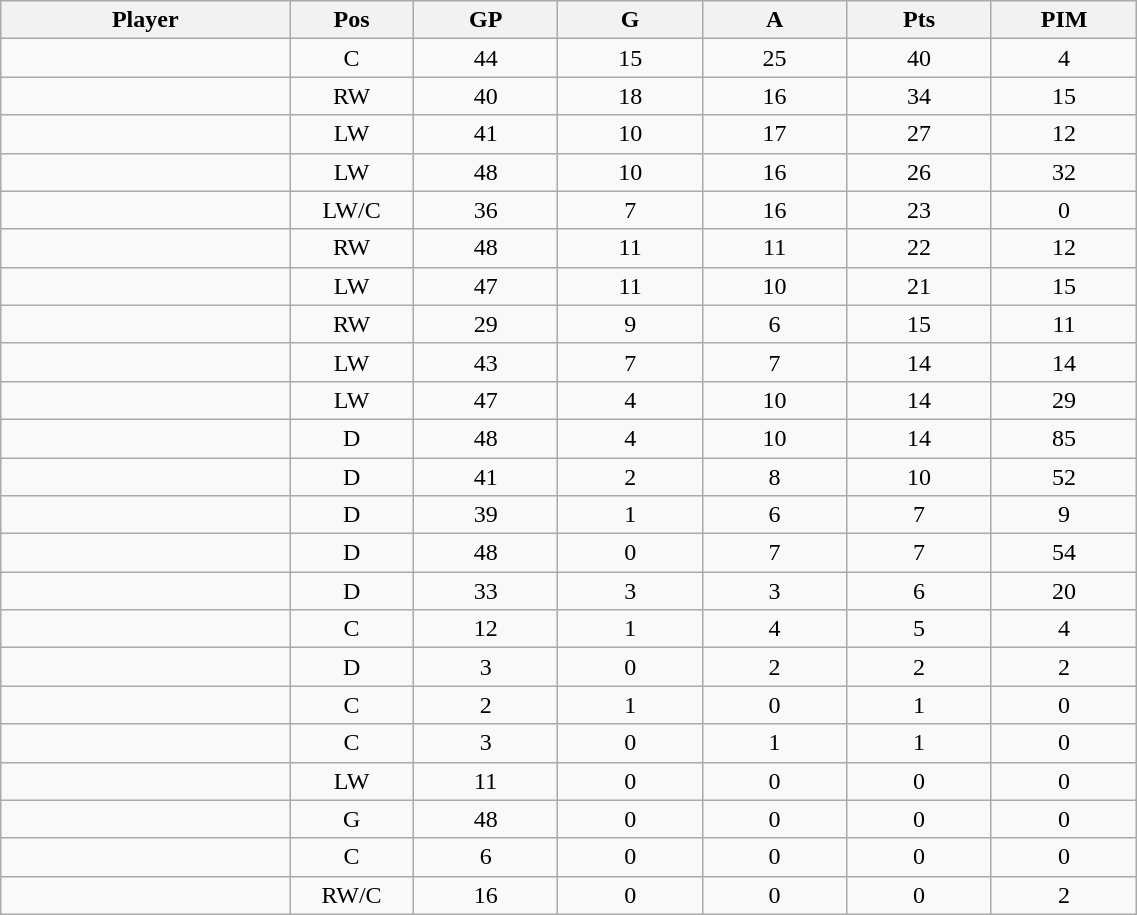<table class="wikitable sortable" width="60%">
<tr ALIGN="center">
<th bgcolor="#DDDDFF" width="10%">Player</th>
<th bgcolor="#DDDDFF" width="3%" title="Position">Pos</th>
<th bgcolor="#DDDDFF" width="5%" title="Games played">GP</th>
<th bgcolor="#DDDDFF" width="5%" title="Goals">G</th>
<th bgcolor="#DDDDFF" width="5%" title="Assists">A</th>
<th bgcolor="#DDDDFF" width="5%" title="Points">Pts</th>
<th bgcolor="#DDDDFF" width="5%" title="Penalties in Minutes">PIM</th>
</tr>
<tr align="center">
<td align="right"></td>
<td>C</td>
<td>44</td>
<td>15</td>
<td>25</td>
<td>40</td>
<td>4</td>
</tr>
<tr align="center">
<td align="right"></td>
<td>RW</td>
<td>40</td>
<td>18</td>
<td>16</td>
<td>34</td>
<td>15</td>
</tr>
<tr align="center">
<td align="right"></td>
<td>LW</td>
<td>41</td>
<td>10</td>
<td>17</td>
<td>27</td>
<td>12</td>
</tr>
<tr align="center">
<td align="right"></td>
<td>LW</td>
<td>48</td>
<td>10</td>
<td>16</td>
<td>26</td>
<td>32</td>
</tr>
<tr align="center">
<td align="right"></td>
<td>LW/C</td>
<td>36</td>
<td>7</td>
<td>16</td>
<td>23</td>
<td>0</td>
</tr>
<tr align="center">
<td align="right"></td>
<td>RW</td>
<td>48</td>
<td>11</td>
<td>11</td>
<td>22</td>
<td>12</td>
</tr>
<tr align="center">
<td align="right"></td>
<td>LW</td>
<td>47</td>
<td>11</td>
<td>10</td>
<td>21</td>
<td>15</td>
</tr>
<tr align="center">
<td align="right"></td>
<td>RW</td>
<td>29</td>
<td>9</td>
<td>6</td>
<td>15</td>
<td>11</td>
</tr>
<tr align="center">
<td align="right"></td>
<td>LW</td>
<td>43</td>
<td>7</td>
<td>7</td>
<td>14</td>
<td>14</td>
</tr>
<tr align="center">
<td align="right"></td>
<td>LW</td>
<td>47</td>
<td>4</td>
<td>10</td>
<td>14</td>
<td>29</td>
</tr>
<tr align="center">
<td align="right"></td>
<td>D</td>
<td>48</td>
<td>4</td>
<td>10</td>
<td>14</td>
<td>85</td>
</tr>
<tr align="center">
<td align="right"></td>
<td>D</td>
<td>41</td>
<td>2</td>
<td>8</td>
<td>10</td>
<td>52</td>
</tr>
<tr align="center">
<td align="right"></td>
<td>D</td>
<td>39</td>
<td>1</td>
<td>6</td>
<td>7</td>
<td>9</td>
</tr>
<tr align="center">
<td align="right"></td>
<td>D</td>
<td>48</td>
<td>0</td>
<td>7</td>
<td>7</td>
<td>54</td>
</tr>
<tr align="center">
<td align="right"></td>
<td>D</td>
<td>33</td>
<td>3</td>
<td>3</td>
<td>6</td>
<td>20</td>
</tr>
<tr align="center">
<td align="right"></td>
<td>C</td>
<td>12</td>
<td>1</td>
<td>4</td>
<td>5</td>
<td>4</td>
</tr>
<tr align="center">
<td align="right"></td>
<td>D</td>
<td>3</td>
<td>0</td>
<td>2</td>
<td>2</td>
<td>2</td>
</tr>
<tr align="center">
<td align="right"></td>
<td>C</td>
<td>2</td>
<td>1</td>
<td>0</td>
<td>1</td>
<td>0</td>
</tr>
<tr align="center">
<td align="right"></td>
<td>C</td>
<td>3</td>
<td>0</td>
<td>1</td>
<td>1</td>
<td>0</td>
</tr>
<tr align="center">
<td align="right"></td>
<td>LW</td>
<td>11</td>
<td>0</td>
<td>0</td>
<td>0</td>
<td>0</td>
</tr>
<tr align="center">
<td align="right"></td>
<td>G</td>
<td>48</td>
<td>0</td>
<td>0</td>
<td>0</td>
<td>0</td>
</tr>
<tr align="center">
<td align="right"></td>
<td>C</td>
<td>6</td>
<td>0</td>
<td>0</td>
<td>0</td>
<td>0</td>
</tr>
<tr align="center">
<td align="right"></td>
<td>RW/C</td>
<td>16</td>
<td>0</td>
<td>0</td>
<td>0</td>
<td>2</td>
</tr>
</table>
